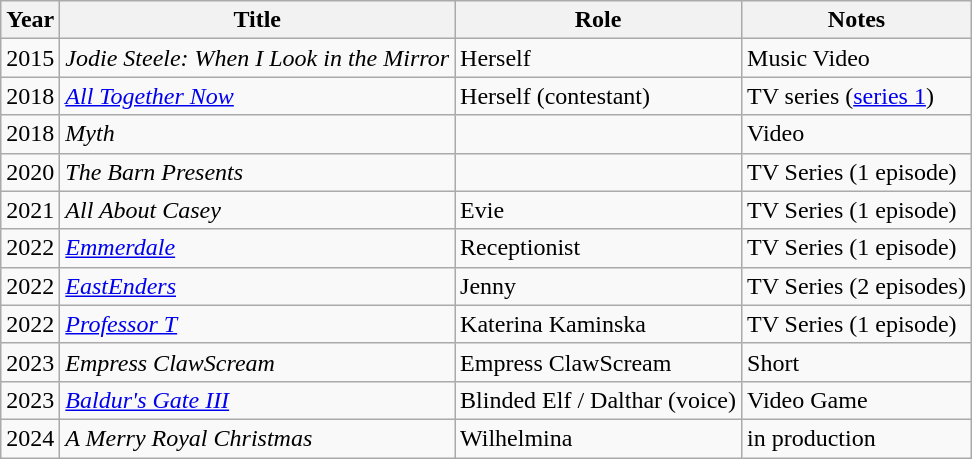<table class="wikitable">
<tr>
<th>Year</th>
<th>Title</th>
<th>Role</th>
<th>Notes</th>
</tr>
<tr>
<td>2015</td>
<td><em>Jodie Steele: When I Look in the Mirror</em></td>
<td>Herself</td>
<td>Music Video</td>
</tr>
<tr>
<td>2018</td>
<td><em><a href='#'>All Together Now</a></em></td>
<td>Herself (contestant)</td>
<td>TV series (<a href='#'>series 1</a>)</td>
</tr>
<tr>
<td>2018</td>
<td><em>Myth</em></td>
<td></td>
<td>Video</td>
</tr>
<tr>
<td>2020</td>
<td><em>The Barn Presents</em></td>
<td></td>
<td>TV Series (1 episode)</td>
</tr>
<tr>
<td>2021</td>
<td><em>All About Casey</em></td>
<td>Evie</td>
<td>TV Series (1 episode)</td>
</tr>
<tr>
<td>2022</td>
<td><em><a href='#'>Emmerdale</a></em></td>
<td>Receptionist</td>
<td>TV Series (1 episode)</td>
</tr>
<tr>
<td>2022</td>
<td><em><a href='#'>EastEnders</a></em></td>
<td>Jenny</td>
<td>TV Series (2 episodes)</td>
</tr>
<tr>
<td>2022</td>
<td><em><a href='#'>Professor T</a></em></td>
<td>Katerina Kaminska</td>
<td>TV Series (1 episode)</td>
</tr>
<tr>
<td>2023</td>
<td><em>Empress ClawScream</em></td>
<td>Empress ClawScream</td>
<td>Short</td>
</tr>
<tr>
<td>2023</td>
<td><em><a href='#'>Baldur's Gate III</a></em></td>
<td>Blinded Elf / Dalthar (voice)</td>
<td>Video Game</td>
</tr>
<tr>
<td>2024</td>
<td><em>A Merry Royal Christmas</em></td>
<td>Wilhelmina</td>
<td>in production</td>
</tr>
</table>
